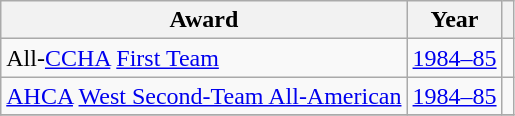<table class="wikitable">
<tr>
<th>Award</th>
<th>Year</th>
<th></th>
</tr>
<tr>
<td>All-<a href='#'>CCHA</a> <a href='#'>First Team</a></td>
<td><a href='#'>1984–85</a></td>
<td></td>
</tr>
<tr>
<td><a href='#'>AHCA</a> <a href='#'>West Second-Team All-American</a></td>
<td><a href='#'>1984–85</a></td>
<td></td>
</tr>
<tr>
</tr>
</table>
